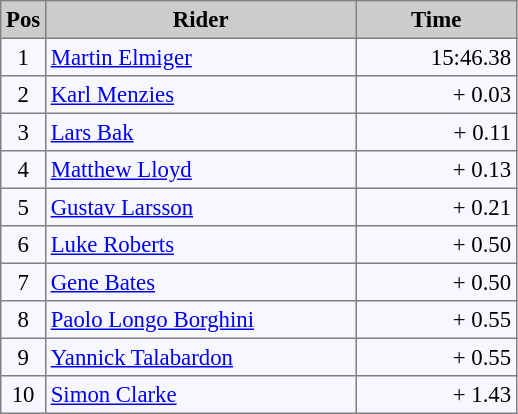<table bgcolor="#f7f8ff" cellpadding="3" cellspacing="0" border="1" style="font-size: 95%; border: gray solid 1px; border-collapse: collapse;">
<tr bgcolor="#CCCCCC">
<td align="center" width="20"><strong>Pos</strong></td>
<td align="center" width="200"><strong>Rider</strong></td>
<td align="center" width="100"><strong>Time</strong></td>
</tr>
<tr valign=top>
<td align=center>1</td>
<td> <a href='#'>Martin Elmiger</a></td>
<td align=right>15:46.38</td>
</tr>
<tr valign=top>
<td align=center>2</td>
<td> <a href='#'>Karl Menzies</a></td>
<td align=right>+ 0.03</td>
</tr>
<tr valign=top>
<td align=center>3</td>
<td> <a href='#'>Lars Bak</a></td>
<td align=right>+ 0.11</td>
</tr>
<tr valign=top>
<td align=center>4</td>
<td> <a href='#'>Matthew Lloyd</a></td>
<td align=right>+ 0.13</td>
</tr>
<tr valign=top>
<td align=center>5</td>
<td> <a href='#'>Gustav Larsson</a></td>
<td align=right>+ 0.21</td>
</tr>
<tr valign=top>
<td align=center>6</td>
<td> <a href='#'>Luke Roberts</a></td>
<td align=right>+ 0.50</td>
</tr>
<tr valign=top>
<td align=center>7</td>
<td> <a href='#'>Gene Bates</a></td>
<td align=right>+ 0.50</td>
</tr>
<tr valign=top>
<td align=center>8</td>
<td> <a href='#'>Paolo Longo Borghini</a></td>
<td align=right>+ 0.55</td>
</tr>
<tr valign=top>
<td align=center>9</td>
<td> <a href='#'>Yannick Talabardon</a></td>
<td align=right>+ 0.55</td>
</tr>
<tr valign=top>
<td align=center>10</td>
<td> <a href='#'>Simon Clarke</a></td>
<td align=right>+ 1.43</td>
</tr>
</table>
